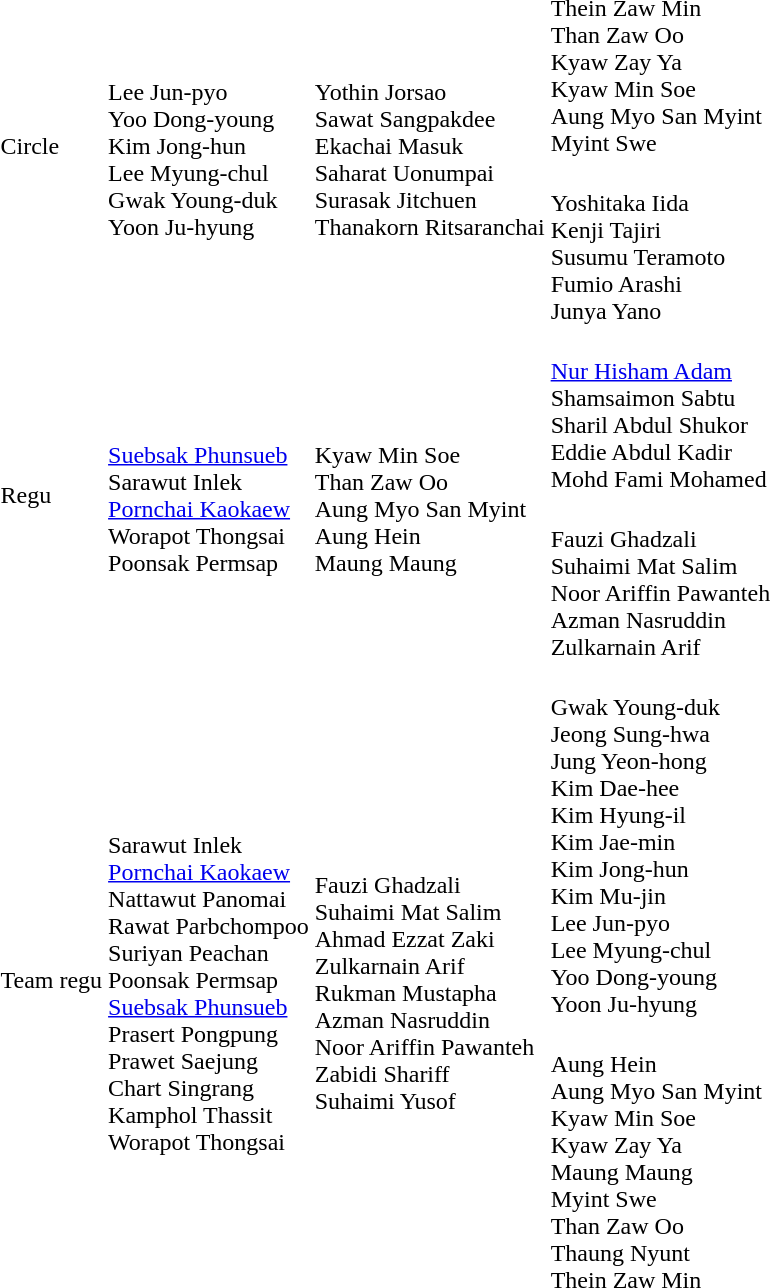<table>
<tr>
<td rowspan=2>Circle<br></td>
<td rowspan=2><br>Lee Jun-pyo<br>Yoo Dong-young<br>Kim Jong-hun<br>Lee Myung-chul<br>Gwak Young-duk<br>Yoon Ju-hyung</td>
<td rowspan=2><br>Yothin Jorsao<br>Sawat Sangpakdee<br>Ekachai Masuk<br>Saharat Uonumpai<br>Surasak Jitchuen<br>Thanakorn Ritsaranchai</td>
<td><br>Thein Zaw Min<br>Than Zaw Oo<br>Kyaw Zay Ya<br>Kyaw Min Soe<br>Aung Myo San Myint<br>Myint Swe</td>
</tr>
<tr>
<td><br>Yoshitaka Iida<br>Kenji Tajiri<br>Susumu Teramoto<br>Fumio Arashi<br>Junya Yano</td>
</tr>
<tr>
<td rowspan=2>Regu<br></td>
<td rowspan=2><br><a href='#'>Suebsak Phunsueb</a><br>Sarawut Inlek<br><a href='#'>Pornchai Kaokaew</a><br>Worapot Thongsai<br>Poonsak Permsap</td>
<td rowspan=2><br>Kyaw Min Soe<br>Than Zaw Oo<br>Aung Myo San Myint<br>Aung Hein<br>Maung Maung</td>
<td><br><a href='#'>Nur Hisham Adam</a><br>Shamsaimon Sabtu<br>Sharil Abdul Shukor<br>Eddie Abdul Kadir<br>Mohd Fami Mohamed</td>
</tr>
<tr>
<td><br>Fauzi Ghadzali<br>Suhaimi Mat Salim<br>Noor Ariffin Pawanteh<br>Azman Nasruddin<br>Zulkarnain Arif</td>
</tr>
<tr>
<td rowspan=2>Team regu<br></td>
<td rowspan=2><br>Sarawut Inlek<br><a href='#'>Pornchai Kaokaew</a><br>Nattawut Panomai<br>Rawat Parbchompoo<br>Suriyan Peachan<br>Poonsak Permsap<br><a href='#'>Suebsak Phunsueb</a><br>Prasert Pongpung<br>Prawet Saejung<br>Chart Singrang<br>Kamphol Thassit<br>Worapot Thongsai</td>
<td rowspan=2><br>Fauzi Ghadzali<br>Suhaimi Mat Salim<br>Ahmad Ezzat Zaki<br>Zulkarnain Arif<br>Rukman Mustapha<br>Azman Nasruddin<br>Noor Ariffin Pawanteh<br>Zabidi Shariff<br>Suhaimi Yusof</td>
<td><br>Gwak Young-duk<br>Jeong Sung-hwa<br>Jung Yeon-hong<br>Kim Dae-hee<br>Kim Hyung-il<br>Kim Jae-min<br>Kim Jong-hun<br>Kim Mu-jin<br>Lee Jun-pyo<br>Lee Myung-chul<br>Yoo Dong-young<br>Yoon Ju-hyung</td>
</tr>
<tr>
<td><br>Aung Hein<br>Aung Myo San Myint<br>Kyaw Min Soe<br>Kyaw Zay Ya<br>Maung Maung<br>Myint Swe<br>Than Zaw Oo<br>Thaung Nyunt<br>Thein Zaw Min</td>
</tr>
</table>
